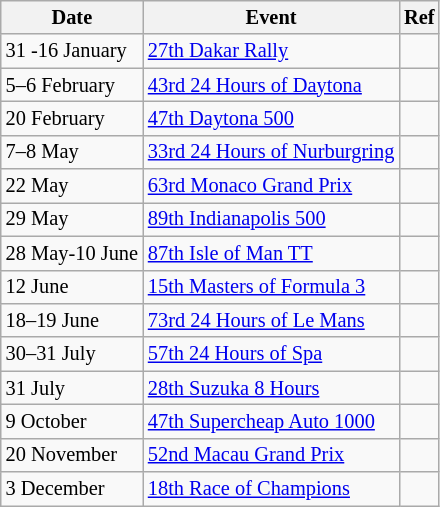<table class="wikitable" style="font-size: 85%">
<tr>
<th>Date</th>
<th>Event</th>
<th>Ref</th>
</tr>
<tr>
<td>31 -16 January</td>
<td><a href='#'>27th Dakar Rally</a></td>
<td></td>
</tr>
<tr>
<td>5–6 February</td>
<td><a href='#'>43rd 24 Hours of Daytona</a></td>
<td></td>
</tr>
<tr>
<td>20 February</td>
<td><a href='#'>47th Daytona 500</a></td>
<td></td>
</tr>
<tr>
<td>7–8 May</td>
<td><a href='#'>33rd 24 Hours of Nurburgring</a></td>
<td></td>
</tr>
<tr>
<td>22 May</td>
<td><a href='#'>63rd Monaco Grand Prix</a></td>
<td></td>
</tr>
<tr>
<td>29 May</td>
<td><a href='#'>89th Indianapolis 500</a></td>
<td></td>
</tr>
<tr>
<td>28 May-10 June</td>
<td><a href='#'>87th Isle of Man TT</a></td>
<td></td>
</tr>
<tr>
<td>12 June</td>
<td><a href='#'>15th Masters of Formula 3</a></td>
<td></td>
</tr>
<tr>
<td>18–19 June</td>
<td><a href='#'>73rd 24 Hours of Le Mans</a></td>
<td></td>
</tr>
<tr>
<td>30–31 July</td>
<td><a href='#'>57th 24 Hours of Spa</a></td>
<td></td>
</tr>
<tr>
<td>31 July</td>
<td><a href='#'>28th Suzuka 8 Hours</a></td>
<td></td>
</tr>
<tr>
<td>9 October</td>
<td><a href='#'>47th Supercheap Auto 1000</a></td>
<td></td>
</tr>
<tr>
<td>20 November</td>
<td><a href='#'>52nd Macau Grand Prix</a></td>
<td></td>
</tr>
<tr>
<td>3 December</td>
<td><a href='#'>18th Race of Champions</a></td>
<td></td>
</tr>
</table>
